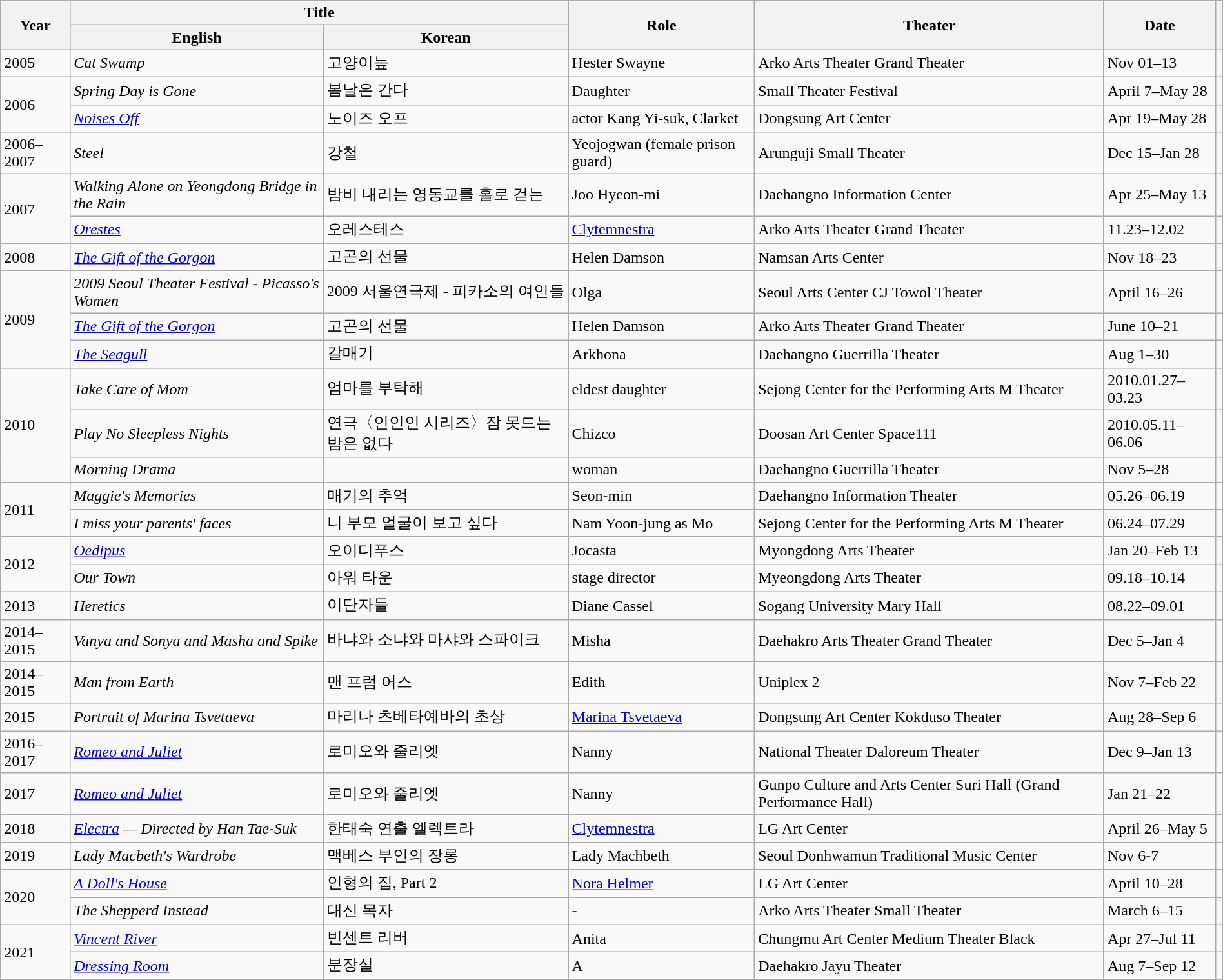<table class="wikitable sortable" style="clear:none; font-size:100%; padding:0 auto; width:100%; margin:auto">
<tr>
<th rowspan="2" scope="col">Year</th>
<th colspan="2" scope="col">Title</th>
<th rowspan="2" scope="col">Role</th>
<th rowspan="2" scope="col">Theater</th>
<th rowspan="2" scope="col">Date</th>
<th rowspan="2" scope="col" class="unsortable"></th>
</tr>
<tr>
<th>English</th>
<th>Korean</th>
</tr>
<tr>
<td>2005</td>
<td><em>Cat Swamp</em></td>
<td>고양이늪</td>
<td>Hester Swayne</td>
<td>Arko Arts Theater Grand Theater</td>
<td>Nov 01–13</td>
<td></td>
</tr>
<tr>
<td rowspan="2">2006</td>
<td><em>Spring Day is Gone</em></td>
<td>봄날은 간다</td>
<td>Daughter</td>
<td>Small Theater Festival</td>
<td>April 7–May 28</td>
<td></td>
</tr>
<tr>
<td><em><a href='#'>Noises Off</a></em></td>
<td>노이즈 오프</td>
<td>actor Kang Yi-suk, Clarket</td>
<td>Dongsung Art Center</td>
<td>Apr 19–May 28</td>
<td></td>
</tr>
<tr>
<td>2006–2007</td>
<td><em>Steel</em></td>
<td>강철</td>
<td>Yeojogwan (female prison guard)</td>
<td>Arunguji Small Theater</td>
<td>Dec 15–Jan 28</td>
<td></td>
</tr>
<tr>
<td rowspan="2">2007</td>
<td><em>Walking Alone on Yeongdong Bridge in the Rain</em></td>
<td>밤비 내리는 영동교를 홀로 걷는</td>
<td>Joo Hyeon-mi</td>
<td>Daehangno Information Center</td>
<td>Apr 25–May 13</td>
<td></td>
</tr>
<tr>
<td><em><a href='#'>Orestes</a></em></td>
<td>오레스테스</td>
<td><a href='#'>Clytemnestra</a></td>
<td>Arko Arts Theater Grand Theater</td>
<td>11.23–12.02</td>
<td></td>
</tr>
<tr>
<td>2008</td>
<td><em><a href='#'>The Gift of the Gorgon</a></em></td>
<td>고곤의 선물</td>
<td>Helen Damson</td>
<td>Namsan Arts Center</td>
<td>Nov 18–23</td>
<td></td>
</tr>
<tr>
<td rowspan="3">2009</td>
<td><em>2009 Seoul Theater Festival - Picasso's Women</em></td>
<td>2009 서울연극제 - 피카소의 여인들</td>
<td>Olga</td>
<td>Seoul Arts Center CJ Towol Theater</td>
<td>April 16–26</td>
<td></td>
</tr>
<tr>
<td><em><a href='#'>The Gift of the Gorgon</a></em></td>
<td>고곤의 선물</td>
<td>Helen Damson</td>
<td>Arko Arts Theater Grand Theater</td>
<td>June 10–21</td>
<td></td>
</tr>
<tr>
<td><em><a href='#'>The Seagull</a></em></td>
<td>갈매기</td>
<td>Arkhona</td>
<td>Daehangno Guerrilla Theater</td>
<td>Aug 1–30</td>
<td></td>
</tr>
<tr>
<td rowspan="3">2010</td>
<td><em>Take Care of Mom</em></td>
<td>엄마를 부탁해</td>
<td>eldest daughter</td>
<td>Sejong Center for the Performing Arts M Theater</td>
<td>2010.01.27–03.23</td>
<td></td>
</tr>
<tr>
<td><em>Play <In-In-In-series> No Sleepless Nights</em></td>
<td>연극〈인인인 시리즈〉잠 못드는 밤은 없다</td>
<td>Chizco</td>
<td>Doosan Art Center Space111</td>
<td>2010.05.11–06.06</td>
<td></td>
</tr>
<tr>
<td><em>Morning Drama</em></td>
<td></td>
<td>woman</td>
<td>Daehangno Guerrilla Theater</td>
<td>Nov 5–28</td>
<td></td>
</tr>
<tr>
<td rowspan="2">2011</td>
<td><em>Maggie's Memories</em></td>
<td>매기의 추억</td>
<td>Seon-min</td>
<td>Daehangno Information Theater</td>
<td>05.26–06.19</td>
<td></td>
</tr>
<tr>
<td><em>I miss your parents' faces</em></td>
<td>니 부모 얼굴이 보고 싶다</td>
<td>Nam Yoon-jung as Mo</td>
<td>Sejong Center for the Performing Arts M Theater</td>
<td>06.24–07.29</td>
<td></td>
</tr>
<tr>
<td rowspan="2">2012</td>
<td><em><a href='#'>Oedipus</a></em></td>
<td>오이디푸스</td>
<td>Jocasta</td>
<td>Myongdong Arts Theater</td>
<td>Jan 20–Feb 13</td>
<td></td>
</tr>
<tr>
<td><em>Our Town</em></td>
<td>아워 타운</td>
<td>stage director</td>
<td>Myeongdong Arts Theater</td>
<td>09.18–10.14</td>
<td></td>
</tr>
<tr>
<td>2013</td>
<td><em>Heretics</em></td>
<td>이단자들</td>
<td>Diane Cassel</td>
<td>Sogang University Mary Hall</td>
<td>08.22–09.01</td>
<td></td>
</tr>
<tr>
<td>2014–2015</td>
<td><em>Vanya and Sonya and Masha and Spike</em></td>
<td>바냐와 소냐와 마샤와 스파이크</td>
<td>Misha</td>
<td>Daehakro Arts Theater Grand Theater</td>
<td>Dec 5–Jan 4</td>
<td></td>
</tr>
<tr>
<td>2014–2015</td>
<td><em>Man from Earth</em></td>
<td>맨 프럼 어스</td>
<td>Edith</td>
<td>Uniplex 2</td>
<td>Nov 7–Feb 22</td>
<td></td>
</tr>
<tr>
<td>2015</td>
<td><em>Portrait of Marina Tsvetaeva</em></td>
<td>마리나 츠베타예바의 초상</td>
<td><a href='#'>Marina Tsvetaeva</a></td>
<td>Dongsung Art Center Kokduso Theater</td>
<td>Aug 28–Sep 6</td>
<td></td>
</tr>
<tr>
<td>2016–2017</td>
<td><em><a href='#'>Romeo and Juliet</a></em></td>
<td>로미오와 줄리엣</td>
<td>Nanny</td>
<td>National Theater Daloreum Theater</td>
<td>Dec 9–Jan 13</td>
<td></td>
</tr>
<tr>
<td>2017</td>
<td><em><a href='#'>Romeo and Juliet</a></em></td>
<td>로미오와 줄리엣</td>
<td>Nanny</td>
<td>Gunpo Culture and Arts Center Suri Hall (Grand Performance Hall)</td>
<td>Jan 21–22</td>
<td></td>
</tr>
<tr>
<td>2018</td>
<td><em><a href='#'>Electra</a> — Directed by Han Tae-Suk</em></td>
<td>한태숙 연출 엘렉트라</td>
<td><a href='#'>Clytemnestra</a></td>
<td>LG Art Center</td>
<td>April 26–May 5</td>
<td></td>
</tr>
<tr>
<td>2019</td>
<td><em>Lady Macbeth's Wardrobe</em></td>
<td>맥베스 부인의 장롱</td>
<td>Lady Machbeth</td>
<td>Seoul Donhwamun Traditional Music Center</td>
<td>Nov 6-7</td>
<td></td>
</tr>
<tr>
<td rowspan="2">2020</td>
<td><em><a href='#'>A Doll's House</a></em></td>
<td>인형의 집, Part 2</td>
<td><a href='#'>Nora Helmer</a></td>
<td>LG Art Center</td>
<td>April 10–28</td>
<td></td>
</tr>
<tr>
<td><em>The Shepperd Instead</em></td>
<td>대신 목자</td>
<td>-</td>
<td>Arko Arts Theater Small Theater</td>
<td>March 6–15</td>
<td></td>
</tr>
<tr>
<td rowspan="2">2021</td>
<td><em><a href='#'>Vincent River</a></em></td>
<td>빈센트 리버</td>
<td>Anita</td>
<td>Chungmu Art Center Medium Theater Black</td>
<td>Apr 27–Jul 11</td>
<td></td>
</tr>
<tr>
<td><em><a href='#'>Dressing Room</a></em></td>
<td>분장실</td>
<td>A</td>
<td>Daehakro Jayu Theater</td>
<td>Aug 7–Sep 12</td>
<td></td>
</tr>
</table>
